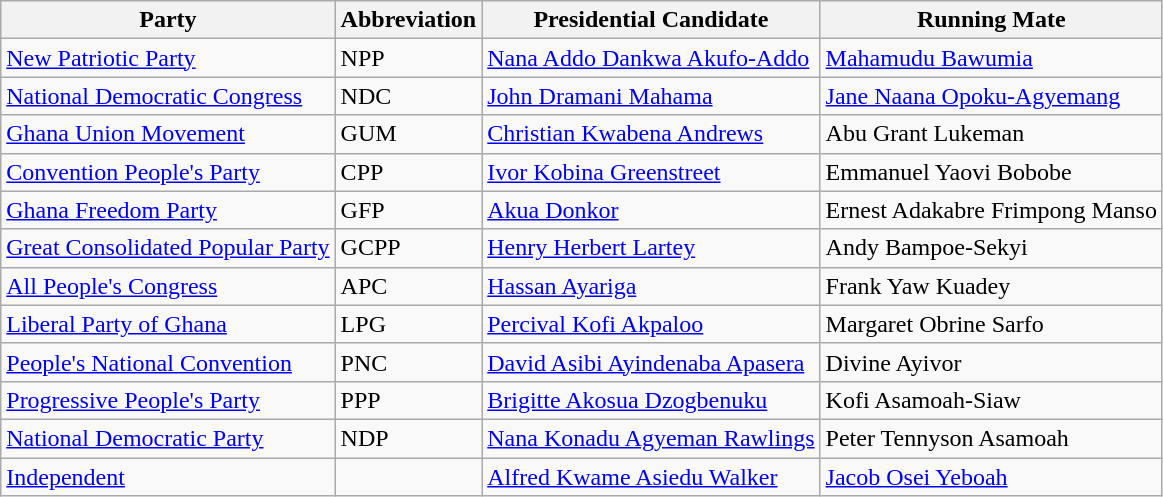<table class="wikitable">
<tr>
<th>Party</th>
<th>Abbreviation</th>
<th>Presidential Candidate</th>
<th>Running Mate</th>
</tr>
<tr>
<td><a href='#'>New Patriotic Party</a></td>
<td>NPP</td>
<td><a href='#'>Nana Addo Dankwa Akufo-Addo</a></td>
<td><a href='#'>Mahamudu Bawumia</a></td>
</tr>
<tr>
<td><a href='#'>National Democratic Congress</a></td>
<td>NDC</td>
<td><a href='#'>John Dramani Mahama</a></td>
<td><a href='#'>Jane Naana Opoku-Agyemang</a></td>
</tr>
<tr>
<td><a href='#'>Ghana Union Movement</a></td>
<td>GUM</td>
<td><a href='#'>Christian Kwabena Andrews</a></td>
<td>Abu Grant Lukeman</td>
</tr>
<tr>
<td><a href='#'>Convention People's Party</a></td>
<td>CPP</td>
<td><a href='#'>Ivor Kobina Greenstreet</a></td>
<td>Emmanuel Yaovi Bobobe</td>
</tr>
<tr>
<td><a href='#'>Ghana Freedom Party</a></td>
<td>GFP</td>
<td><a href='#'>Akua Donkor</a></td>
<td>Ernest Adakabre Frimpong Manso</td>
</tr>
<tr>
<td><a href='#'>Great Consolidated Popular Party</a></td>
<td>GCPP</td>
<td><a href='#'>Henry Herbert Lartey</a></td>
<td>Andy Bampoe-Sekyi</td>
</tr>
<tr>
<td><a href='#'>All People's Congress</a></td>
<td>APC</td>
<td><a href='#'>Hassan Ayariga</a></td>
<td>Frank Yaw Kuadey</td>
</tr>
<tr>
<td><a href='#'>Liberal Party of Ghana</a></td>
<td>LPG</td>
<td><a href='#'>Percival Kofi Akpaloo</a></td>
<td>Margaret Obrine Sarfo</td>
</tr>
<tr>
<td><a href='#'>People's National Convention</a></td>
<td>PNC</td>
<td><a href='#'>David Asibi Ayindenaba Apasera</a></td>
<td>Divine Ayivor</td>
</tr>
<tr>
<td><a href='#'>Progressive People's Party</a></td>
<td>PPP</td>
<td><a href='#'>Brigitte Akosua Dzogbenuku</a></td>
<td>Kofi Asamoah-Siaw</td>
</tr>
<tr>
<td><a href='#'>National Democratic Party</a></td>
<td>NDP</td>
<td><a href='#'>Nana Konadu Agyeman Rawlings</a></td>
<td>Peter Tennyson Asamoah</td>
</tr>
<tr>
<td><a href='#'>Independent</a></td>
<td></td>
<td><a href='#'>Alfred Kwame Asiedu Walker</a></td>
<td><a href='#'>Jacob Osei Yeboah</a></td>
</tr>
</table>
